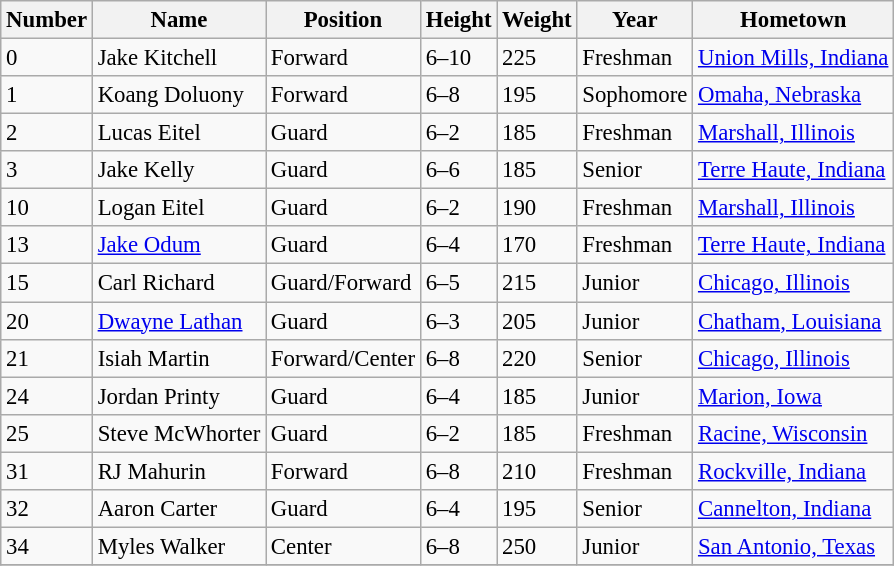<table class="wikitable" style="font-size: 95%;">
<tr>
<th>Number</th>
<th>Name</th>
<th>Position</th>
<th>Height</th>
<th>Weight</th>
<th>Year</th>
<th>Hometown</th>
</tr>
<tr>
<td>0</td>
<td>Jake Kitchell</td>
<td>Forward</td>
<td>6–10</td>
<td>225</td>
<td>Freshman</td>
<td><a href='#'>Union Mills, Indiana</a></td>
</tr>
<tr>
<td>1</td>
<td>Koang Doluony</td>
<td>Forward</td>
<td>6–8</td>
<td>195</td>
<td>Sophomore</td>
<td><a href='#'>Omaha, Nebraska</a></td>
</tr>
<tr>
<td>2</td>
<td>Lucas Eitel</td>
<td>Guard</td>
<td>6–2</td>
<td>185</td>
<td>Freshman</td>
<td><a href='#'>Marshall, Illinois</a></td>
</tr>
<tr>
<td>3</td>
<td>Jake Kelly</td>
<td>Guard</td>
<td>6–6</td>
<td>185</td>
<td>Senior</td>
<td><a href='#'>Terre Haute, Indiana</a></td>
</tr>
<tr>
<td>10</td>
<td>Logan Eitel</td>
<td>Guard</td>
<td>6–2</td>
<td>190</td>
<td>Freshman</td>
<td><a href='#'>Marshall, Illinois</a></td>
</tr>
<tr>
<td>13</td>
<td><a href='#'>Jake Odum</a></td>
<td>Guard</td>
<td>6–4</td>
<td>170</td>
<td>Freshman</td>
<td><a href='#'>Terre Haute, Indiana</a></td>
</tr>
<tr>
<td>15</td>
<td>Carl Richard</td>
<td>Guard/Forward</td>
<td>6–5</td>
<td>215</td>
<td>Junior</td>
<td><a href='#'>Chicago, Illinois</a></td>
</tr>
<tr>
<td>20</td>
<td><a href='#'>Dwayne Lathan</a></td>
<td>Guard</td>
<td>6–3</td>
<td>205</td>
<td>Junior</td>
<td><a href='#'>Chatham, Louisiana</a></td>
</tr>
<tr>
<td>21</td>
<td>Isiah Martin</td>
<td>Forward/Center</td>
<td>6–8</td>
<td>220</td>
<td>Senior</td>
<td><a href='#'>Chicago, Illinois</a></td>
</tr>
<tr>
<td>24</td>
<td>Jordan Printy</td>
<td>Guard</td>
<td>6–4</td>
<td>185</td>
<td>Junior</td>
<td><a href='#'>Marion, Iowa</a></td>
</tr>
<tr>
<td>25</td>
<td>Steve McWhorter</td>
<td>Guard</td>
<td>6–2</td>
<td>185</td>
<td>Freshman</td>
<td><a href='#'>Racine, Wisconsin</a></td>
</tr>
<tr>
<td>31</td>
<td>RJ Mahurin</td>
<td>Forward</td>
<td>6–8</td>
<td>210</td>
<td>Freshman</td>
<td><a href='#'>Rockville, Indiana</a></td>
</tr>
<tr>
<td>32</td>
<td>Aaron Carter</td>
<td>Guard</td>
<td>6–4</td>
<td>195</td>
<td>Senior</td>
<td><a href='#'>Cannelton, Indiana</a></td>
</tr>
<tr>
<td>34</td>
<td>Myles Walker</td>
<td>Center</td>
<td>6–8</td>
<td>250</td>
<td>Junior</td>
<td><a href='#'>San Antonio, Texas</a></td>
</tr>
<tr>
</tr>
</table>
